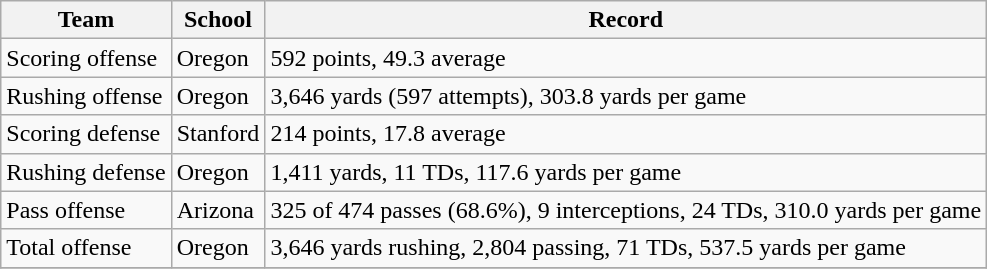<table class="wikitable">
<tr>
<th>Team</th>
<th>School</th>
<th>Record</th>
</tr>
<tr>
<td>Scoring offense</td>
<td>Oregon</td>
<td>592 points, 49.3 average</td>
</tr>
<tr>
<td>Rushing offense</td>
<td>Oregon</td>
<td>3,646 yards (597 attempts), 303.8 yards per game</td>
</tr>
<tr>
<td>Scoring defense</td>
<td>Stanford</td>
<td>214 points, 17.8 average</td>
</tr>
<tr>
<td>Rushing defense</td>
<td>Oregon</td>
<td>1,411 yards, 11 TDs, 117.6 yards per game</td>
</tr>
<tr>
<td>Pass offense</td>
<td>Arizona</td>
<td>325 of 474 passes (68.6%), 9 interceptions, 24 TDs, 310.0 yards per game</td>
</tr>
<tr>
<td>Total offense</td>
<td>Oregon</td>
<td>3,646 yards rushing, 2,804 passing, 71 TDs, 537.5 yards per game</td>
</tr>
<tr>
</tr>
</table>
